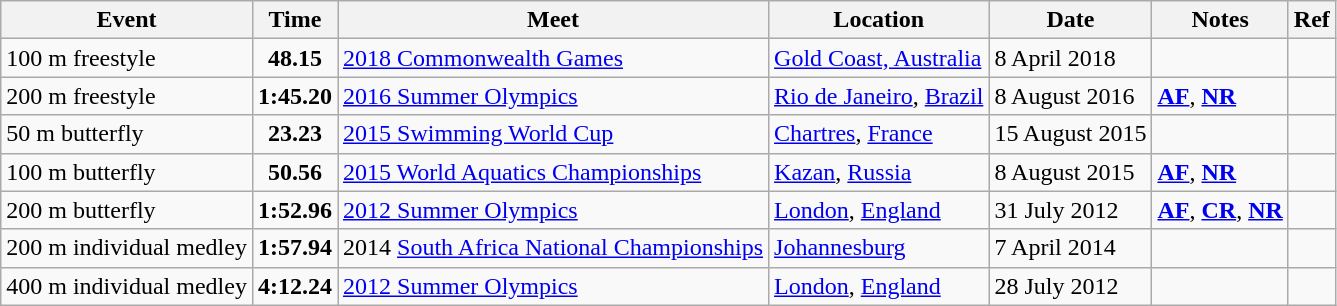<table class="wikitable">
<tr>
<th>Event</th>
<th>Time</th>
<th>Meet</th>
<th>Location</th>
<th>Date</th>
<th>Notes</th>
<th>Ref</th>
</tr>
<tr>
<td>100 m freestyle</td>
<td style="text-align:center;"><strong>48.15</strong></td>
<td><a href='#'>2018 Commonwealth Games</a></td>
<td><a href='#'>Gold Coast, Australia</a></td>
<td>8 April 2018</td>
<td></td>
<td></td>
</tr>
<tr>
<td>200 m freestyle</td>
<td style="text-align:center;"><strong>1:45.20</strong></td>
<td><a href='#'>2016 Summer Olympics</a></td>
<td><a href='#'>Rio de Janeiro</a>, <a href='#'>Brazil</a></td>
<td>8 August 2016</td>
<td><strong><a href='#'>AF</a></strong>, <strong><a href='#'>NR</a></strong></td>
<td></td>
</tr>
<tr>
<td>50 m butterfly</td>
<td style="text-align:center;"><strong>23.23</strong></td>
<td><a href='#'>2015 Swimming World Cup</a></td>
<td><a href='#'>Chartres</a>, <a href='#'>France</a></td>
<td>15 August 2015</td>
<td></td>
<td></td>
</tr>
<tr>
<td>100 m butterfly</td>
<td style="text-align:center;"><strong>50.56</strong></td>
<td><a href='#'>2015 World Aquatics Championships</a></td>
<td><a href='#'>Kazan</a>, <a href='#'>Russia</a></td>
<td>8 August 2015</td>
<td><strong><a href='#'>AF</a></strong>, <strong><a href='#'>NR</a></strong></td>
<td></td>
</tr>
<tr>
<td>200 m butterfly</td>
<td style="text-align:center;"><strong>1:52.96</strong></td>
<td><a href='#'>2012 Summer Olympics</a></td>
<td><a href='#'>London</a>, <a href='#'>England</a></td>
<td>31 July 2012</td>
<td><strong><a href='#'>AF</a></strong>, <strong><a href='#'>CR</a></strong>, <strong><a href='#'>NR</a></strong></td>
<td></td>
</tr>
<tr>
<td>200 m individual medley</td>
<td style="text-align:center;"><strong>1:57.94</strong></td>
<td>2014 <a href='#'>South Africa National Championships</a></td>
<td><a href='#'>Johannesburg</a></td>
<td>7 April 2014</td>
<td></td>
<td></td>
</tr>
<tr>
<td>400 m individual medley</td>
<td style="text-align:center;"><strong>4:12.24</strong></td>
<td><a href='#'>2012 Summer Olympics</a></td>
<td><a href='#'>London</a>, <a href='#'>England</a></td>
<td>28 July 2012</td>
<td></td>
<td></td>
</tr>
</table>
